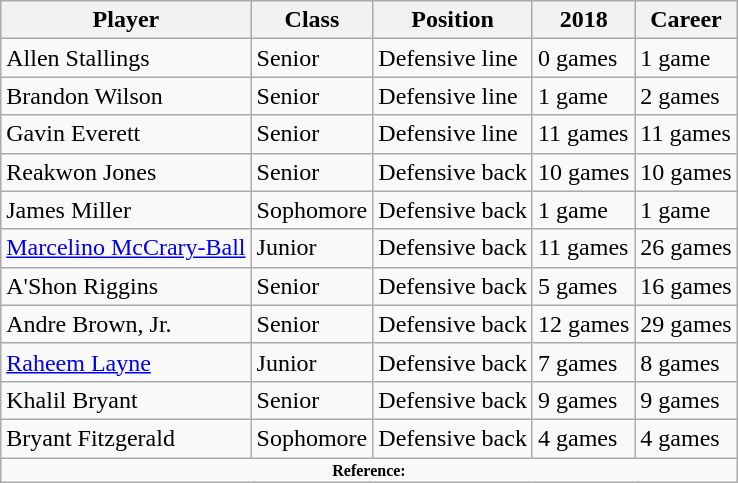<table class="wikitable" border="1">
<tr>
<th>Player</th>
<th>Class</th>
<th>Position</th>
<th>2018</th>
<th>Career</th>
</tr>
<tr>
<td>Allen Stallings</td>
<td>Senior</td>
<td>Defensive line</td>
<td>0 games</td>
<td>1 game</td>
</tr>
<tr>
<td>Brandon Wilson</td>
<td>Senior </td>
<td>Defensive line</td>
<td>1 game</td>
<td>2 games</td>
</tr>
<tr>
<td>Gavin Everett</td>
<td>Senior </td>
<td>Defensive line</td>
<td>11 games</td>
<td>11 games</td>
</tr>
<tr>
<td>Reakwon Jones</td>
<td>Senior </td>
<td>Defensive back</td>
<td>10 games</td>
<td>10 games</td>
</tr>
<tr>
<td>James Miller</td>
<td>Sophomore</td>
<td>Defensive back</td>
<td>1 game</td>
<td>1 game</td>
</tr>
<tr>
<td><a href='#'>Marcelino McCrary-Ball</a></td>
<td>Junior </td>
<td>Defensive back</td>
<td>11 games</td>
<td>26 games</td>
</tr>
<tr>
<td>A'Shon Riggins</td>
<td>Senior</td>
<td>Defensive back</td>
<td>5 games</td>
<td>16 games</td>
</tr>
<tr>
<td>Andre Brown, Jr.</td>
<td>Senior </td>
<td>Defensive back</td>
<td>12 games</td>
<td>29 games</td>
</tr>
<tr>
<td><a href='#'>Raheem Layne</a></td>
<td>Junior</td>
<td>Defensive back</td>
<td>7 games</td>
<td>8 games</td>
</tr>
<tr>
<td>Khalil Bryant</td>
<td>Senior</td>
<td>Defensive back</td>
<td>9 games</td>
<td>9 games</td>
</tr>
<tr>
<td>Bryant Fitzgerald</td>
<td>Sophomore </td>
<td>Defensive back</td>
<td>4 games</td>
<td>4 games</td>
</tr>
<tr>
<td colspan="5"  style="font-size:8pt; text-align:center;"><strong>Reference:</strong></td>
</tr>
</table>
